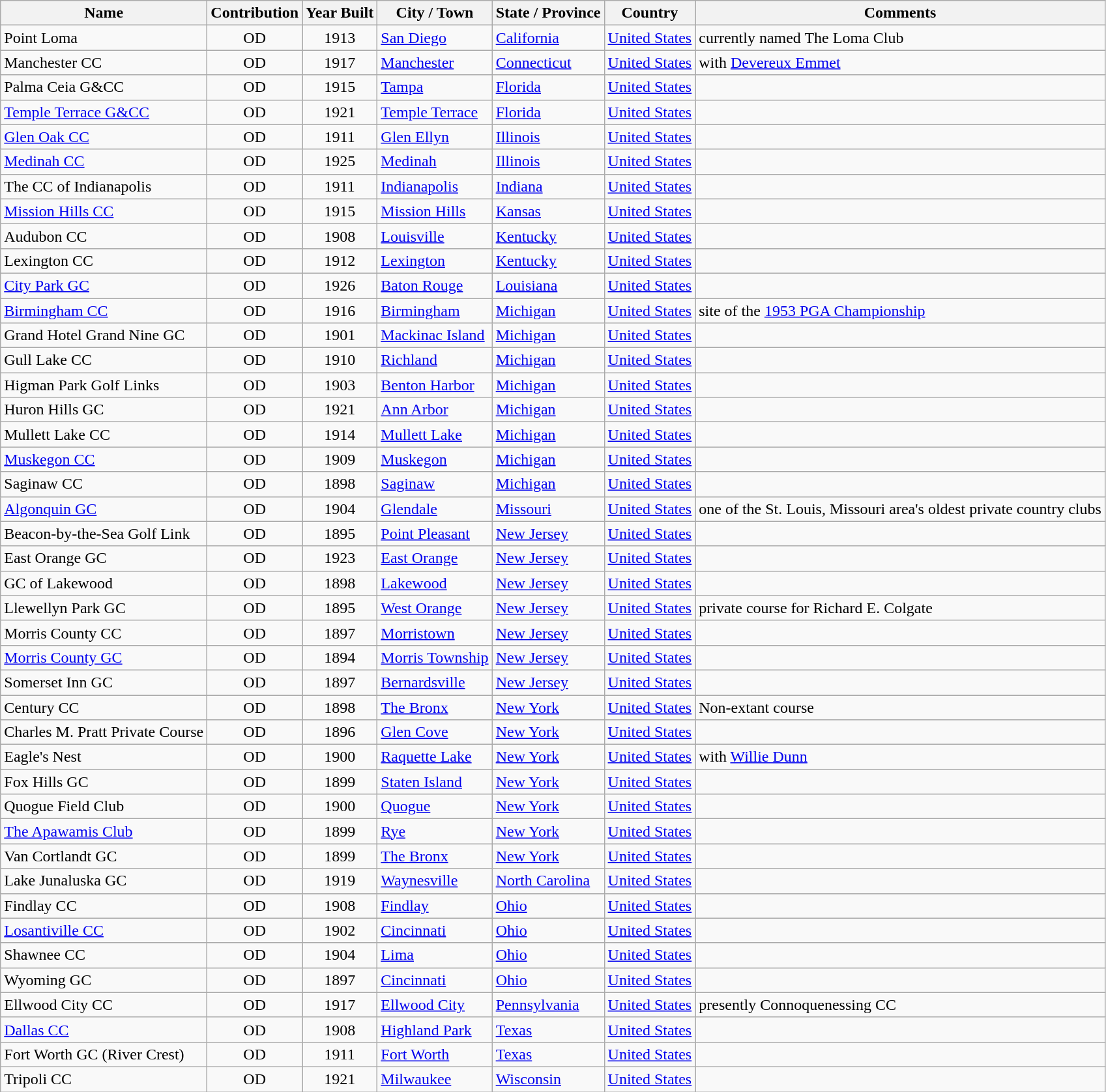<table class="sortable wikitable">
<tr>
<th>Name</th>
<th>Contribution</th>
<th>Year Built</th>
<th>City / Town</th>
<th>State / Province</th>
<th>Country</th>
<th>Comments</th>
</tr>
<tr>
<td>Point Loma</td>
<td align=center>OD</td>
<td align=center>1913</td>
<td><a href='#'>San Diego</a></td>
<td><a href='#'>California</a></td>
<td> <a href='#'>United States</a></td>
<td>currently named The Loma Club</td>
</tr>
<tr>
<td>Manchester CC</td>
<td align=center>OD</td>
<td align=center>1917</td>
<td><a href='#'>Manchester</a></td>
<td><a href='#'>Connecticut</a></td>
<td> <a href='#'>United States</a></td>
<td>with <a href='#'>Devereux Emmet</a></td>
</tr>
<tr>
<td>Palma Ceia G&CC</td>
<td align=center>OD</td>
<td align=center>1915</td>
<td><a href='#'>Tampa</a></td>
<td><a href='#'>Florida</a></td>
<td> <a href='#'>United States</a></td>
<td></td>
</tr>
<tr>
<td><a href='#'>Temple Terrace G&CC</a></td>
<td align=center>OD</td>
<td align=center>1921</td>
<td><a href='#'>Temple Terrace</a></td>
<td><a href='#'>Florida</a></td>
<td> <a href='#'>United States</a></td>
<td></td>
</tr>
<tr>
<td><a href='#'>Glen Oak CC</a></td>
<td align=center>OD</td>
<td align=center>1911</td>
<td><a href='#'>Glen Ellyn</a></td>
<td><a href='#'>Illinois</a></td>
<td> <a href='#'>United States</a></td>
<td></td>
</tr>
<tr>
<td><a href='#'>Medinah CC</a></td>
<td align=center>OD</td>
<td align=center>1925</td>
<td><a href='#'>Medinah</a></td>
<td><a href='#'>Illinois</a></td>
<td> <a href='#'>United States</a></td>
<td></td>
</tr>
<tr>
<td>The CC of Indianapolis</td>
<td align=center>OD</td>
<td align=center>1911</td>
<td><a href='#'>Indianapolis</a></td>
<td><a href='#'>Indiana</a></td>
<td> <a href='#'>United States</a></td>
<td></td>
</tr>
<tr>
<td><a href='#'>Mission Hills CC</a></td>
<td align=center>OD</td>
<td align=center>1915</td>
<td><a href='#'>Mission Hills</a></td>
<td><a href='#'>Kansas</a></td>
<td> <a href='#'>United States</a></td>
<td></td>
</tr>
<tr>
<td>Audubon CC</td>
<td align=center>OD</td>
<td align=center>1908</td>
<td><a href='#'>Louisville</a></td>
<td><a href='#'>Kentucky</a></td>
<td> <a href='#'>United States</a></td>
<td></td>
</tr>
<tr>
<td>Lexington CC</td>
<td align=center>OD</td>
<td align=center>1912</td>
<td><a href='#'>Lexington</a></td>
<td><a href='#'>Kentucky</a></td>
<td> <a href='#'>United States</a></td>
<td></td>
</tr>
<tr>
<td><a href='#'>City Park GC</a></td>
<td align=center>OD</td>
<td align=center>1926</td>
<td><a href='#'>Baton Rouge</a></td>
<td><a href='#'>Louisiana</a></td>
<td> <a href='#'>United States</a></td>
<td></td>
</tr>
<tr>
<td><a href='#'>Birmingham CC</a></td>
<td align=center>OD</td>
<td align=center>1916</td>
<td><a href='#'>Birmingham</a></td>
<td><a href='#'>Michigan</a></td>
<td> <a href='#'>United States</a></td>
<td>site of the <a href='#'>1953 PGA Championship</a></td>
</tr>
<tr>
<td>Grand Hotel Grand Nine GC</td>
<td align=center>OD</td>
<td align=center>1901</td>
<td><a href='#'>Mackinac Island</a></td>
<td><a href='#'>Michigan</a></td>
<td> <a href='#'>United States</a></td>
<td></td>
</tr>
<tr>
<td>Gull Lake CC</td>
<td align=center>OD</td>
<td align=center>1910</td>
<td><a href='#'>Richland</a></td>
<td><a href='#'>Michigan</a></td>
<td> <a href='#'>United States</a></td>
<td></td>
</tr>
<tr>
<td>Higman Park Golf Links</td>
<td align=center>OD</td>
<td align=center>1903</td>
<td><a href='#'>Benton Harbor</a></td>
<td><a href='#'>Michigan</a></td>
<td> <a href='#'>United States</a></td>
<td></td>
</tr>
<tr>
<td>Huron Hills GC</td>
<td align=center>OD</td>
<td align=center>1921</td>
<td><a href='#'>Ann Arbor</a></td>
<td><a href='#'>Michigan</a></td>
<td> <a href='#'>United States</a></td>
<td></td>
</tr>
<tr>
<td>Mullett Lake CC</td>
<td align=center>OD</td>
<td align=center>1914</td>
<td><a href='#'>Mullett Lake</a></td>
<td><a href='#'>Michigan</a></td>
<td> <a href='#'>United States</a></td>
<td></td>
</tr>
<tr>
<td><a href='#'>Muskegon CC</a></td>
<td align=center>OD</td>
<td align=center>1909</td>
<td><a href='#'>Muskegon</a></td>
<td><a href='#'>Michigan</a></td>
<td> <a href='#'>United States</a></td>
<td></td>
</tr>
<tr>
<td>Saginaw CC</td>
<td align=center>OD</td>
<td align=center>1898</td>
<td><a href='#'>Saginaw</a></td>
<td><a href='#'>Michigan</a></td>
<td> <a href='#'>United States</a></td>
<td></td>
</tr>
<tr>
<td><a href='#'>Algonquin GC</a></td>
<td align="center">OD</td>
<td align=center>1904</td>
<td><a href='#'>Glendale</a></td>
<td><a href='#'>Missouri</a></td>
<td> <a href='#'>United States</a></td>
<td>one of the St. Louis, Missouri area's oldest private country clubs</td>
</tr>
<tr>
<td>Beacon-by-the-Sea Golf Link</td>
<td align=center>OD</td>
<td align=center>1895</td>
<td><a href='#'>Point Pleasant</a></td>
<td><a href='#'>New Jersey</a></td>
<td> <a href='#'>United States</a></td>
<td></td>
</tr>
<tr>
<td>East Orange GC</td>
<td align=center>OD</td>
<td align=center>1923</td>
<td><a href='#'>East Orange</a></td>
<td><a href='#'>New Jersey</a></td>
<td> <a href='#'>United States</a></td>
<td></td>
</tr>
<tr>
<td>GC of Lakewood</td>
<td align=center>OD</td>
<td align=center>1898</td>
<td><a href='#'>Lakewood</a></td>
<td><a href='#'>New Jersey</a></td>
<td> <a href='#'>United States</a></td>
<td></td>
</tr>
<tr>
<td>Llewellyn Park GC</td>
<td align=center>OD</td>
<td align=center>1895</td>
<td><a href='#'>West Orange</a></td>
<td><a href='#'>New Jersey</a></td>
<td> <a href='#'>United States</a></td>
<td>private course for Richard E. Colgate</td>
</tr>
<tr>
<td>Morris County CC</td>
<td align=center>OD</td>
<td align=center>1897</td>
<td><a href='#'>Morristown</a></td>
<td><a href='#'>New Jersey</a></td>
<td> <a href='#'>United States</a></td>
<td></td>
</tr>
<tr>
<td><a href='#'>Morris County GC</a></td>
<td align=center>OD</td>
<td align=center>1894</td>
<td><a href='#'>Morris Township</a></td>
<td><a href='#'>New Jersey</a></td>
<td> <a href='#'>United States</a></td>
<td></td>
</tr>
<tr>
<td>Somerset Inn GC</td>
<td align=center>OD</td>
<td align=center>1897</td>
<td><a href='#'>Bernardsville</a></td>
<td><a href='#'>New Jersey</a></td>
<td> <a href='#'>United States</a></td>
<td></td>
</tr>
<tr>
<td>Century CC</td>
<td align=center>OD</td>
<td align=center>1898</td>
<td><a href='#'>The Bronx</a></td>
<td><a href='#'>New York</a></td>
<td> <a href='#'>United States</a></td>
<td>Non-extant course</td>
</tr>
<tr>
<td>Charles M. Pratt Private Course</td>
<td align=center>OD</td>
<td align=center>1896</td>
<td><a href='#'>Glen Cove</a></td>
<td><a href='#'>New York</a></td>
<td> <a href='#'>United States</a></td>
<td></td>
</tr>
<tr>
<td>Eagle's Nest</td>
<td align=center>OD</td>
<td align=center>1900</td>
<td><a href='#'>Raquette Lake</a></td>
<td><a href='#'>New York</a></td>
<td> <a href='#'>United States</a></td>
<td>with <a href='#'>Willie Dunn</a></td>
</tr>
<tr>
<td>Fox Hills GC</td>
<td align=center>OD</td>
<td align=center>1899</td>
<td><a href='#'>Staten Island</a></td>
<td><a href='#'>New York</a></td>
<td> <a href='#'>United States</a></td>
<td></td>
</tr>
<tr>
<td>Quogue Field Club</td>
<td align=center>OD</td>
<td align=center>1900</td>
<td><a href='#'>Quogue</a></td>
<td><a href='#'>New York</a></td>
<td> <a href='#'>United States</a></td>
<td></td>
</tr>
<tr>
<td><a href='#'>The Apawamis Club</a></td>
<td align=center>OD</td>
<td align=center>1899</td>
<td><a href='#'>Rye</a></td>
<td><a href='#'>New York</a></td>
<td> <a href='#'>United States</a></td>
<td></td>
</tr>
<tr>
<td>Van Cortlandt GC</td>
<td align=center>OD</td>
<td align=center>1899</td>
<td><a href='#'>The Bronx</a></td>
<td><a href='#'>New York</a></td>
<td> <a href='#'>United States</a></td>
<td></td>
</tr>
<tr>
<td>Lake Junaluska GC</td>
<td align=center>OD</td>
<td align=center>1919</td>
<td><a href='#'>Waynesville</a></td>
<td><a href='#'>North Carolina</a></td>
<td> <a href='#'>United States</a></td>
<td></td>
</tr>
<tr>
<td>Findlay CC</td>
<td align=center>OD</td>
<td align=center>1908</td>
<td><a href='#'>Findlay</a></td>
<td><a href='#'>Ohio</a></td>
<td> <a href='#'>United States</a></td>
<td></td>
</tr>
<tr>
<td><a href='#'>Losantiville CC</a></td>
<td align=center>OD</td>
<td align=center>1902</td>
<td><a href='#'>Cincinnati</a></td>
<td><a href='#'>Ohio</a></td>
<td> <a href='#'>United States</a></td>
<td></td>
</tr>
<tr>
<td>Shawnee CC</td>
<td align=center>OD</td>
<td align=center>1904</td>
<td><a href='#'>Lima</a></td>
<td><a href='#'>Ohio</a></td>
<td> <a href='#'>United States</a></td>
<td></td>
</tr>
<tr>
<td>Wyoming GC</td>
<td align=center>OD</td>
<td align=center>1897</td>
<td><a href='#'>Cincinnati</a></td>
<td><a href='#'>Ohio</a></td>
<td> <a href='#'>United States</a></td>
<td></td>
</tr>
<tr>
<td>Ellwood City CC</td>
<td align=center>OD</td>
<td align=center>1917</td>
<td><a href='#'>Ellwood City</a></td>
<td><a href='#'>Pennsylvania</a></td>
<td> <a href='#'>United States</a></td>
<td>presently Connoquenessing CC</td>
</tr>
<tr>
<td><a href='#'>Dallas CC</a></td>
<td align=center>OD</td>
<td align=center>1908</td>
<td><a href='#'>Highland Park</a></td>
<td><a href='#'>Texas</a></td>
<td> <a href='#'>United States</a></td>
<td></td>
</tr>
<tr>
<td>Fort Worth GC (River Crest)</td>
<td align=center>OD</td>
<td align=center>1911</td>
<td><a href='#'>Fort Worth</a></td>
<td><a href='#'>Texas</a></td>
<td> <a href='#'>United States</a></td>
<td></td>
</tr>
<tr>
<td>Tripoli CC</td>
<td align=center>OD</td>
<td align=center>1921</td>
<td><a href='#'>Milwaukee</a></td>
<td><a href='#'>Wisconsin</a></td>
<td> <a href='#'>United States</a></td>
<td></td>
</tr>
</table>
